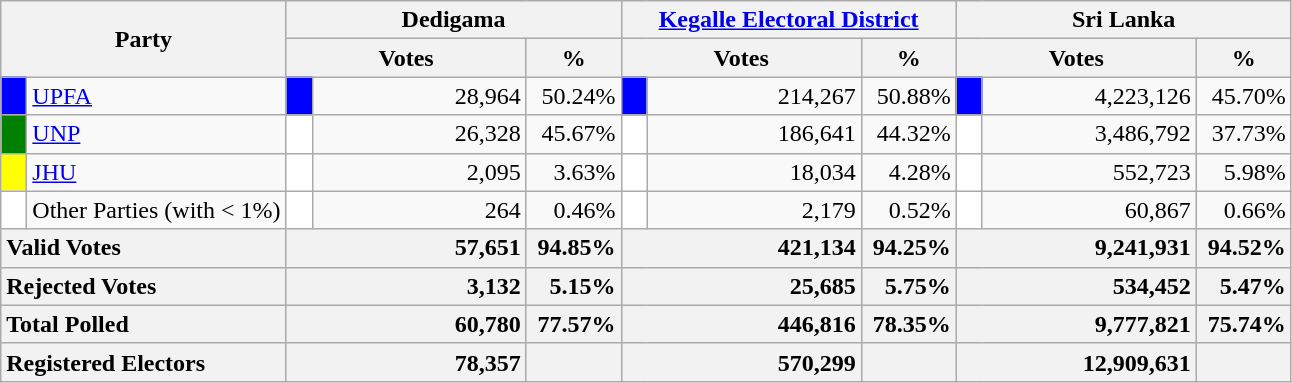<table class="wikitable">
<tr>
<th colspan="2" width="144px"rowspan="2">Party</th>
<th colspan="3" width="216px">Dedigama</th>
<th colspan="3" width="216px"><a href='#'>Kegalle Electoral District</a></th>
<th colspan="3" width="216px">Sri Lanka</th>
</tr>
<tr>
<th colspan="2" width="144px">Votes</th>
<th>%</th>
<th colspan="2" width="144px">Votes</th>
<th>%</th>
<th colspan="2" width="144px">Votes</th>
<th>%</th>
</tr>
<tr>
<td style="background-color:blue;" width="10px"></td>
<td style="text-align:left;"><a href='#'>UPFA</a></td>
<td style="background-color:blue;" width="10px"></td>
<td style="text-align:right;">28,964</td>
<td style="text-align:right;">50.24%</td>
<td style="background-color:blue;" width="10px"></td>
<td style="text-align:right;">214,267</td>
<td style="text-align:right;">50.88%</td>
<td style="background-color:blue;" width="10px"></td>
<td style="text-align:right;">4,223,126</td>
<td style="text-align:right;">45.70%</td>
</tr>
<tr>
<td style="background-color:green;" width="10px"></td>
<td style="text-align:left;"><a href='#'>UNP</a></td>
<td style="background-color:white;" width="10px"></td>
<td style="text-align:right;">26,328</td>
<td style="text-align:right;">45.67%</td>
<td style="background-color:white;" width="10px"></td>
<td style="text-align:right;">186,641</td>
<td style="text-align:right;">44.32%</td>
<td style="background-color:white;" width="10px"></td>
<td style="text-align:right;">3,486,792</td>
<td style="text-align:right;">37.73%</td>
</tr>
<tr>
<td style="background-color:yellow;" width="10px"></td>
<td style="text-align:left;"><a href='#'>JHU</a></td>
<td style="background-color:white;" width="10px"></td>
<td style="text-align:right;">2,095</td>
<td style="text-align:right;">3.63%</td>
<td style="background-color:white;" width="10px"></td>
<td style="text-align:right;">18,034</td>
<td style="text-align:right;">4.28%</td>
<td style="background-color:white;" width="10px"></td>
<td style="text-align:right;">552,723</td>
<td style="text-align:right;">5.98%</td>
</tr>
<tr>
<td style="background-color:white;" width="10px"></td>
<td style="text-align:left;">Other Parties (with < 1%)</td>
<td style="background-color:white;" width="10px"></td>
<td style="text-align:right;">264</td>
<td style="text-align:right;">0.46%</td>
<td style="background-color:white;" width="10px"></td>
<td style="text-align:right;">2,179</td>
<td style="text-align:right;">0.52%</td>
<td style="background-color:white;" width="10px"></td>
<td style="text-align:right;">60,867</td>
<td style="text-align:right;">0.66%</td>
</tr>
<tr>
<th colspan="2" width="144px"style="text-align:left;">Valid Votes</th>
<th style="text-align:right;"colspan="2" width="144px">57,651</th>
<th style="text-align:right;">94.85%</th>
<th style="text-align:right;"colspan="2" width="144px">421,134</th>
<th style="text-align:right;">94.25%</th>
<th style="text-align:right;"colspan="2" width="144px">9,241,931</th>
<th style="text-align:right;">94.52%</th>
</tr>
<tr>
<th colspan="2" width="144px"style="text-align:left;">Rejected Votes</th>
<th style="text-align:right;"colspan="2" width="144px">3,132</th>
<th style="text-align:right;">5.15%</th>
<th style="text-align:right;"colspan="2" width="144px">25,685</th>
<th style="text-align:right;">5.75%</th>
<th style="text-align:right;"colspan="2" width="144px">534,452</th>
<th style="text-align:right;">5.47%</th>
</tr>
<tr>
<th colspan="2" width="144px"style="text-align:left;">Total Polled</th>
<th style="text-align:right;"colspan="2" width="144px">60,780</th>
<th style="text-align:right;">77.57%</th>
<th style="text-align:right;"colspan="2" width="144px">446,816</th>
<th style="text-align:right;">78.35%</th>
<th style="text-align:right;"colspan="2" width="144px">9,777,821</th>
<th style="text-align:right;">75.74%</th>
</tr>
<tr>
<th colspan="2" width="144px"style="text-align:left;">Registered Electors</th>
<th style="text-align:right;"colspan="2" width="144px">78,357</th>
<th></th>
<th style="text-align:right;"colspan="2" width="144px">570,299</th>
<th></th>
<th style="text-align:right;"colspan="2" width="144px">12,909,631</th>
<th></th>
</tr>
</table>
